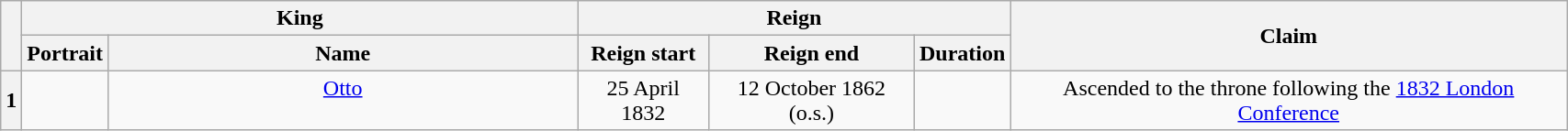<table class="wikitable" style="text-align:center; width:90%;">
<tr>
<th rowspan="2"></th>
<th colspan="2">King</th>
<th colspan="3">Reign</th>
<th rowspan="2">Claim</th>
</tr>
<tr>
<th>Portrait</th>
<th style="width:30%;">Name<br></th>
<th>Reign start</th>
<th>Reign end</th>
<th>Duration</th>
</tr>
<tr>
<th>1</th>
<td></td>
<td><a href='#'>Otto</a><br><br></td>
<td>25 April 1832<br></td>
<td>12 October 1862 (o.s.)<br></td>
<td></td>
<td>Ascended to the throne following the <a href='#'>1832 London Conference</a></td>
</tr>
</table>
